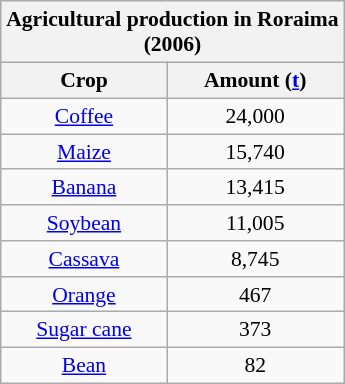<table class="wikitable" style="font-size: 90%; float:right; margin:1em; border-collapse:border; text-align:center;">
<tr>
<th colspan="3" class=  style="background:#b8860b; text-align:center; font-size:larger; color:indigo;">Agricultural production in Roraima<br>(2006)</th>
</tr>
<tr>
<th>Crop</th>
<th>Amount (<a href='#'>t</a>)</th>
</tr>
<tr>
<td><a href='#'>Coffee</a></td>
<td>24,000</td>
</tr>
<tr>
<td><a href='#'>Maize</a></td>
<td>15,740</td>
</tr>
<tr>
<td><a href='#'>Banana</a></td>
<td>13,415</td>
</tr>
<tr>
<td><a href='#'>Soybean</a></td>
<td>11,005</td>
</tr>
<tr>
<td><a href='#'>Cassava</a></td>
<td>8,745</td>
</tr>
<tr>
<td><a href='#'>Orange</a></td>
<td>467</td>
</tr>
<tr>
<td><a href='#'>Sugar cane</a></td>
<td>373</td>
</tr>
<tr>
<td><a href='#'>Bean</a></td>
<td>82</td>
</tr>
</table>
